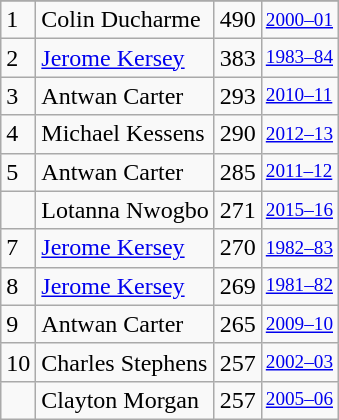<table class="wikitable">
<tr>
</tr>
<tr>
<td>1</td>
<td>Colin Ducharme</td>
<td>490</td>
<td style="font-size:80%;"><a href='#'>2000–01</a></td>
</tr>
<tr>
<td>2</td>
<td><a href='#'>Jerome Kersey</a></td>
<td>383</td>
<td style="font-size:80%;"><a href='#'>1983–84</a></td>
</tr>
<tr>
<td>3</td>
<td>Antwan Carter</td>
<td>293</td>
<td style="font-size:80%;"><a href='#'>2010–11</a></td>
</tr>
<tr>
<td>4</td>
<td>Michael Kessens</td>
<td>290</td>
<td style="font-size:80%;"><a href='#'>2012–13</a></td>
</tr>
<tr>
<td>5</td>
<td>Antwan Carter</td>
<td>285</td>
<td style="font-size:80%;"><a href='#'>2011–12</a></td>
</tr>
<tr>
<td></td>
<td>Lotanna Nwogbo</td>
<td>271</td>
<td style="font-size:80%;"><a href='#'>2015–16</a></td>
</tr>
<tr>
<td>7</td>
<td><a href='#'>Jerome Kersey</a></td>
<td>270</td>
<td style="font-size:80%;"><a href='#'>1982–83</a></td>
</tr>
<tr>
<td>8</td>
<td><a href='#'>Jerome Kersey</a></td>
<td>269</td>
<td style="font-size:80%;"><a href='#'>1981–82</a></td>
</tr>
<tr>
<td>9</td>
<td>Antwan Carter</td>
<td>265</td>
<td style="font-size:80%;"><a href='#'>2009–10</a></td>
</tr>
<tr>
<td>10</td>
<td>Charles Stephens</td>
<td>257</td>
<td style="font-size:80%;"><a href='#'>2002–03</a></td>
</tr>
<tr>
<td></td>
<td>Clayton Morgan</td>
<td>257</td>
<td style="font-size:80%;"><a href='#'>2005–06</a></td>
</tr>
</table>
